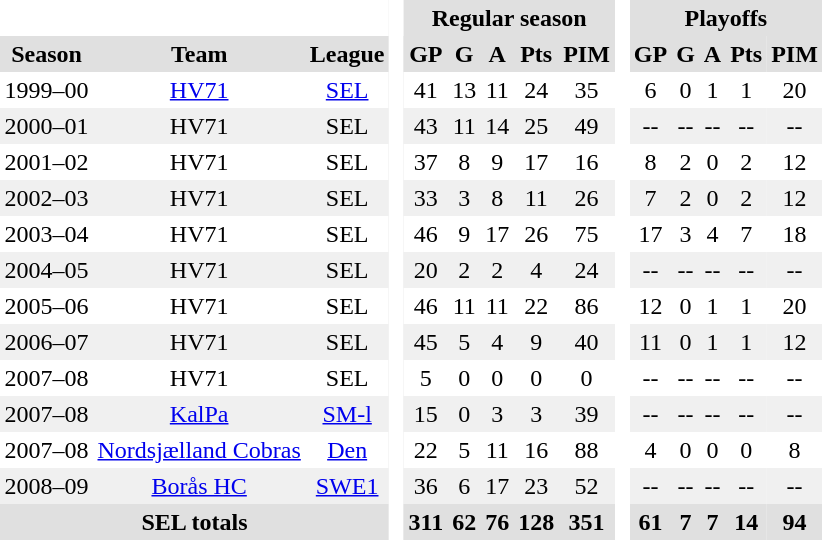<table BORDER="0" CELLPADDING="3" CELLSPACING="0" ID="Table3">
<tr bgcolor="#e0e0e0">
<th colspan="3" bgcolor="#ffffff"> </th>
<th rowspan="99" bgcolor="#ffffff"> </th>
<th colspan="5">Regular season</th>
<th rowspan="99" bgcolor="#ffffff"> </th>
<th colspan="5">Playoffs</th>
</tr>
<tr bgcolor="#e0e0e0">
<th>Season</th>
<th>Team</th>
<th>League</th>
<th>GP</th>
<th>G</th>
<th>A</th>
<th>Pts</th>
<th>PIM</th>
<th>GP</th>
<th>G</th>
<th>A</th>
<th>Pts</th>
<th>PIM</th>
</tr>
<tr ALIGN="center">
<td>1999–00</td>
<td><a href='#'>HV71</a></td>
<td><a href='#'>SEL</a></td>
<td>41</td>
<td>13</td>
<td>11</td>
<td>24</td>
<td>35</td>
<td>6</td>
<td>0</td>
<td>1</td>
<td>1</td>
<td>20</td>
</tr>
<tr ALIGN="center" bgcolor="#f0f0f0">
<td>2000–01</td>
<td>HV71</td>
<td>SEL</td>
<td>43</td>
<td>11</td>
<td>14</td>
<td>25</td>
<td>49</td>
<td>--</td>
<td>--</td>
<td>--</td>
<td>--</td>
<td>--</td>
</tr>
<tr ALIGN="center">
<td>2001–02</td>
<td>HV71</td>
<td>SEL</td>
<td>37</td>
<td>8</td>
<td>9</td>
<td>17</td>
<td>16</td>
<td>8</td>
<td>2</td>
<td>0</td>
<td>2</td>
<td>12</td>
</tr>
<tr ALIGN="center" bgcolor="#f0f0f0">
<td>2002–03</td>
<td>HV71</td>
<td>SEL</td>
<td>33</td>
<td>3</td>
<td>8</td>
<td>11</td>
<td>26</td>
<td>7</td>
<td>2</td>
<td>0</td>
<td>2</td>
<td>12</td>
</tr>
<tr ALIGN="center">
<td>2003–04</td>
<td>HV71</td>
<td>SEL</td>
<td>46</td>
<td>9</td>
<td>17</td>
<td>26</td>
<td>75</td>
<td>17</td>
<td>3</td>
<td>4</td>
<td>7</td>
<td>18</td>
</tr>
<tr ALIGN="center" bgcolor="#f0f0f0">
<td>2004–05</td>
<td>HV71</td>
<td>SEL</td>
<td>20</td>
<td>2</td>
<td>2</td>
<td>4</td>
<td>24</td>
<td>--</td>
<td>--</td>
<td>--</td>
<td>--</td>
<td>--</td>
</tr>
<tr ALIGN="center">
<td>2005–06</td>
<td>HV71</td>
<td>SEL</td>
<td>46</td>
<td>11</td>
<td>11</td>
<td>22</td>
<td>86</td>
<td>12</td>
<td>0</td>
<td>1</td>
<td>1</td>
<td>20</td>
</tr>
<tr ALIGN="center" bgcolor="#f0f0f0">
<td>2006–07</td>
<td>HV71</td>
<td>SEL</td>
<td>45</td>
<td>5</td>
<td>4</td>
<td>9</td>
<td>40</td>
<td>11</td>
<td>0</td>
<td>1</td>
<td>1</td>
<td>12</td>
</tr>
<tr ALIGN="center">
<td>2007–08</td>
<td>HV71</td>
<td>SEL</td>
<td>5</td>
<td>0</td>
<td>0</td>
<td>0</td>
<td>0</td>
<td>--</td>
<td>--</td>
<td>--</td>
<td>--</td>
<td>--</td>
</tr>
<tr ALIGN="center" bgcolor="#f0f0f0">
<td>2007–08</td>
<td><a href='#'>KalPa</a></td>
<td><a href='#'>SM-l</a></td>
<td>15</td>
<td>0</td>
<td>3</td>
<td>3</td>
<td>39</td>
<td>--</td>
<td>--</td>
<td>--</td>
<td>--</td>
<td>--</td>
</tr>
<tr ALIGN="center">
<td>2007–08</td>
<td><a href='#'>Nordsjælland Cobras</a></td>
<td><a href='#'>Den</a></td>
<td>22</td>
<td>5</td>
<td>11</td>
<td>16</td>
<td>88</td>
<td>4</td>
<td>0</td>
<td>0</td>
<td>0</td>
<td>8</td>
</tr>
<tr ALIGN="center" bgcolor="#f0f0f0">
<td>2008–09</td>
<td><a href='#'>Borås HC</a></td>
<td><a href='#'>SWE1</a></td>
<td>36</td>
<td>6</td>
<td>17</td>
<td>23</td>
<td>52</td>
<td>--</td>
<td>--</td>
<td>--</td>
<td>--</td>
<td>--</td>
</tr>
<tr bgcolor="#e0e0e0">
<th colspan="3">SEL totals</th>
<th>311</th>
<th>62</th>
<th>76</th>
<th>128</th>
<th>351</th>
<th>61</th>
<th>7</th>
<th>7</th>
<th>14</th>
<th>94</th>
</tr>
</table>
